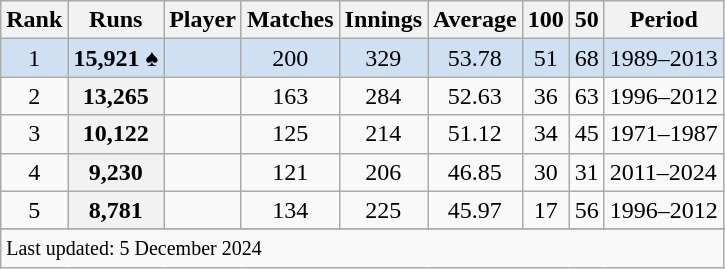<table class="wikitable sortable">
<tr>
<th scope=col>Rank</th>
<th scope=col>Runs</th>
<th scope=col>Player</th>
<th scope=col>Matches</th>
<th scope=col>Innings</th>
<th scope=col>Average</th>
<th scope=col>100</th>
<th scope=col>50</th>
<th scope=col>Period</th>
</tr>
<tr bgcolor=#cee0f2>
<td align=center>1</td>
<th scope=row style="background:#cee0f2; text-align:center;">15,921 ♠</th>
<td></td>
<td align=center>200</td>
<td align=center>329</td>
<td align=center>53.78</td>
<td align=center>51</td>
<td align=center>68</td>
<td>1989–2013</td>
</tr>
<tr>
<td align=center>2</td>
<th scope=row style=text-align:center;>13,265</th>
<td></td>
<td align=center>163</td>
<td align=center>284</td>
<td align=center>52.63</td>
<td align=center>36</td>
<td align=center>63</td>
<td>1996–2012</td>
</tr>
<tr>
<td align=center>3</td>
<th scope=row style=text-align:center;>10,122</th>
<td></td>
<td align=center>125</td>
<td align=center>214</td>
<td align=center>51.12</td>
<td align=center>34</td>
<td align=center>45</td>
<td>1971–1987</td>
</tr>
<tr>
<td align=center>4</td>
<th scope=row style=text-align:center;>9,230</th>
<td></td>
<td align=center>121</td>
<td align=center>206</td>
<td align=center>46.85</td>
<td align=center>30</td>
<td align=center>31</td>
<td>2011–2024</td>
</tr>
<tr>
<td align=center>5</td>
<th scope=row style=text-align:center;>8,781</th>
<td></td>
<td align=center>134</td>
<td align=center>225</td>
<td align=center>45.97</td>
<td align=center>17</td>
<td align=center>56</td>
<td>1996–2012</td>
</tr>
<tr>
</tr>
<tr class=sortbottom>
<td colspan=9><small>Last updated: 5 December 2024</small></td>
</tr>
</table>
